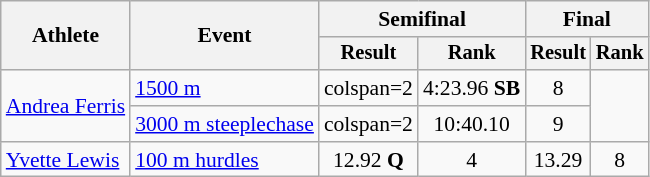<table class=wikitable style="font-size:90%">
<tr>
<th rowspan="2">Athlete</th>
<th rowspan="2">Event</th>
<th colspan="2">Semifinal</th>
<th colspan="2">Final</th>
</tr>
<tr style="font-size:95%">
<th>Result</th>
<th>Rank</th>
<th>Result</th>
<th>Rank</th>
</tr>
<tr align=center>
<td align=left rowspan=2><a href='#'>Andrea Ferris</a></td>
<td align=left><a href='#'>1500 m</a></td>
<td>colspan=2 </td>
<td>4:23.96 <strong>SB</strong></td>
<td>8</td>
</tr>
<tr align=center>
<td align=left><a href='#'>3000 m steeplechase</a></td>
<td>colspan=2 </td>
<td>10:40.10</td>
<td>9</td>
</tr>
<tr align=center>
<td align=left><a href='#'>Yvette Lewis</a></td>
<td align=left><a href='#'>100 m hurdles</a></td>
<td>12.92 <strong>Q</strong></td>
<td>4</td>
<td>13.29</td>
<td>8</td>
</tr>
</table>
